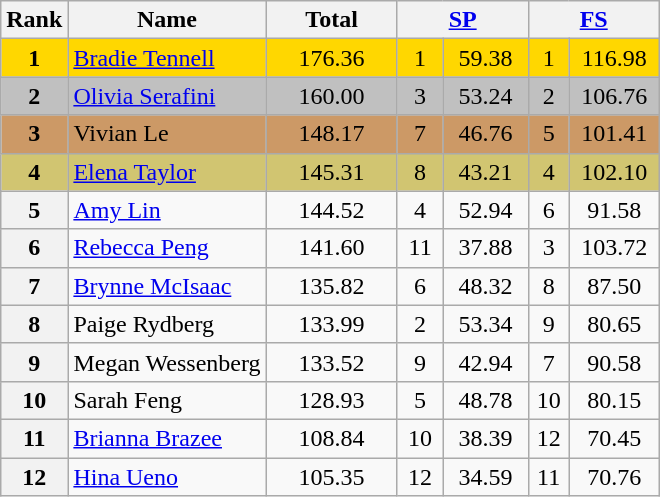<table class="wikitable sortable">
<tr>
<th>Rank</th>
<th>Name</th>
<th width="80px">Total</th>
<th colspan="2" width="80px"><a href='#'>SP</a></th>
<th colspan="2" width="80px"><a href='#'>FS</a></th>
</tr>
<tr bgcolor="gold">
<td align="center"><strong>1</strong></td>
<td><a href='#'>Bradie Tennell</a></td>
<td align="center">176.36</td>
<td align="center">1</td>
<td align="center">59.38</td>
<td align="center">1</td>
<td align="center">116.98</td>
</tr>
<tr bgcolor="silver">
<td align="center"><strong>2</strong></td>
<td><a href='#'>Olivia Serafini</a></td>
<td align="center">160.00</td>
<td align="center">3</td>
<td align="center">53.24</td>
<td align="center">2</td>
<td align="center">106.76</td>
</tr>
<tr bgcolor="cc9966">
<td align="center"><strong>3</strong></td>
<td>Vivian Le</td>
<td align="center">148.17</td>
<td align="center">7</td>
<td align="center">46.76</td>
<td align="center">5</td>
<td align="center">101.41</td>
</tr>
<tr bgcolor="#d1c571">
<td align="center"><strong>4</strong></td>
<td><a href='#'>Elena Taylor</a></td>
<td align="center">145.31</td>
<td align="center">8</td>
<td align="center">43.21</td>
<td align="center">4</td>
<td align="center">102.10</td>
</tr>
<tr>
<th>5</th>
<td><a href='#'>Amy Lin</a></td>
<td align="center">144.52</td>
<td align="center">4</td>
<td align="center">52.94</td>
<td align="center">6</td>
<td align="center">91.58</td>
</tr>
<tr>
<th>6</th>
<td><a href='#'>Rebecca Peng</a></td>
<td align="center">141.60</td>
<td align="center">11</td>
<td align="center">37.88</td>
<td align="center">3</td>
<td align="center">103.72</td>
</tr>
<tr>
<th>7</th>
<td><a href='#'>Brynne McIsaac</a></td>
<td align="center">135.82</td>
<td align="center">6</td>
<td align="center">48.32</td>
<td align="center">8</td>
<td align="center">87.50</td>
</tr>
<tr>
<th>8</th>
<td>Paige Rydberg</td>
<td align="center">133.99</td>
<td align="center">2</td>
<td align="center">53.34</td>
<td align="center">9</td>
<td align="center">80.65</td>
</tr>
<tr>
<th>9</th>
<td>Megan Wessenberg</td>
<td align="center">133.52</td>
<td align="center">9</td>
<td align="center">42.94</td>
<td align="center">7</td>
<td align="center">90.58</td>
</tr>
<tr>
<th>10</th>
<td>Sarah Feng</td>
<td align="center">128.93</td>
<td align="center">5</td>
<td align="center">48.78</td>
<td align="center">10</td>
<td align="center">80.15</td>
</tr>
<tr>
<th>11</th>
<td><a href='#'>Brianna Brazee</a></td>
<td align="center">108.84</td>
<td align="center">10</td>
<td align="center">38.39</td>
<td align="center">12</td>
<td align="center">70.45</td>
</tr>
<tr>
<th>12</th>
<td><a href='#'>Hina Ueno</a></td>
<td align="center">105.35</td>
<td align="center">12</td>
<td align="center">34.59</td>
<td align="center">11</td>
<td align="center">70.76</td>
</tr>
</table>
